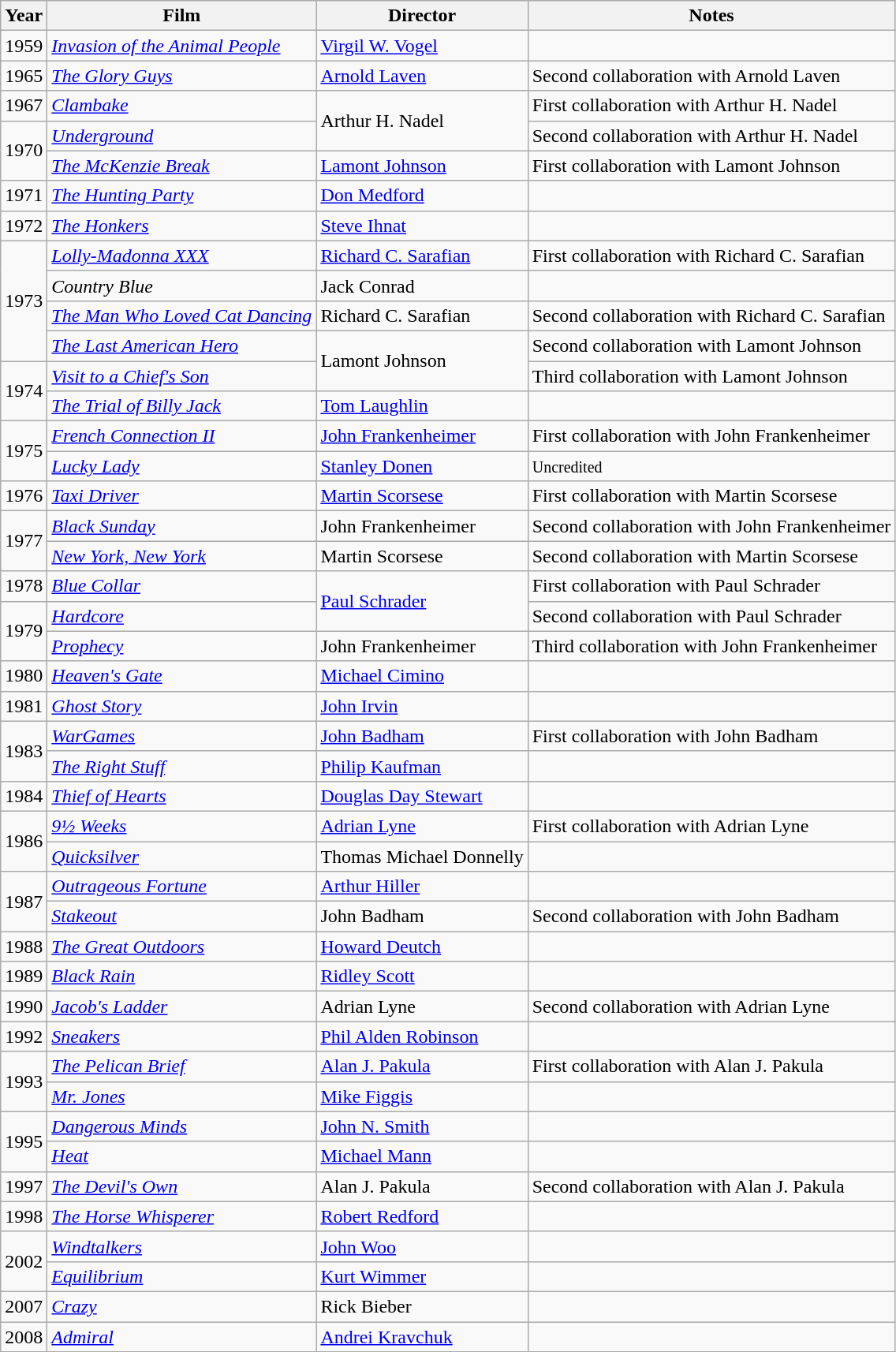<table class="wikitable">
<tr>
<th>Year</th>
<th>Film</th>
<th>Director</th>
<th>Notes</th>
</tr>
<tr>
<td>1959</td>
<td><em><a href='#'>Invasion of the Animal People</a></em></td>
<td><a href='#'>Virgil W. Vogel</a></td>
<td></td>
</tr>
<tr>
<td>1965</td>
<td><em><a href='#'>The Glory Guys</a></em></td>
<td><a href='#'>Arnold Laven</a></td>
<td>Second collaboration with Arnold Laven</td>
</tr>
<tr>
<td>1967</td>
<td><em><a href='#'>Clambake</a></em></td>
<td rowspan=2>Arthur H. Nadel</td>
<td>First collaboration with Arthur H. Nadel</td>
</tr>
<tr>
<td rowspan=2>1970</td>
<td><em><a href='#'>Underground</a></em></td>
<td>Second collaboration with Arthur H. Nadel</td>
</tr>
<tr>
<td><em><a href='#'>The McKenzie Break</a></em></td>
<td><a href='#'>Lamont Johnson</a></td>
<td>First collaboration with Lamont Johnson</td>
</tr>
<tr>
<td>1971</td>
<td><em><a href='#'>The Hunting Party</a></em></td>
<td><a href='#'>Don Medford</a></td>
<td></td>
</tr>
<tr>
<td>1972</td>
<td><em><a href='#'>The Honkers</a></em></td>
<td><a href='#'>Steve Ihnat</a></td>
<td></td>
</tr>
<tr>
<td rowspan=4>1973</td>
<td><em><a href='#'>Lolly-Madonna XXX</a></em></td>
<td><a href='#'>Richard C. Sarafian</a></td>
<td>First collaboration with Richard C. Sarafian</td>
</tr>
<tr>
<td><em>Country Blue</em></td>
<td>Jack Conrad</td>
<td></td>
</tr>
<tr>
<td><em><a href='#'>The Man Who Loved Cat Dancing</a></em></td>
<td>Richard C. Sarafian</td>
<td>Second collaboration with Richard C. Sarafian</td>
</tr>
<tr>
<td><em><a href='#'>The Last American Hero</a></em></td>
<td rowspan=2>Lamont Johnson</td>
<td>Second collaboration with Lamont Johnson</td>
</tr>
<tr>
<td rowspan=2>1974</td>
<td><em><a href='#'>Visit to a Chief's Son</a></em></td>
<td>Third collaboration with Lamont Johnson</td>
</tr>
<tr>
<td><em><a href='#'>The Trial of Billy Jack</a></em></td>
<td><a href='#'>Tom Laughlin</a></td>
<td></td>
</tr>
<tr>
<td rowspan=2>1975</td>
<td><em><a href='#'>French Connection II</a></em></td>
<td><a href='#'>John Frankenheimer</a></td>
<td>First collaboration with John Frankenheimer</td>
</tr>
<tr>
<td><em><a href='#'>Lucky Lady</a></em></td>
<td><a href='#'>Stanley Donen</a></td>
<td><small>Uncredited</small></td>
</tr>
<tr>
<td>1976</td>
<td><em><a href='#'>Taxi Driver</a></em></td>
<td><a href='#'>Martin Scorsese</a></td>
<td>First collaboration with Martin Scorsese</td>
</tr>
<tr>
<td rowspan=2>1977</td>
<td><em><a href='#'>Black Sunday</a></em></td>
<td>John Frankenheimer</td>
<td>Second collaboration with John Frankenheimer</td>
</tr>
<tr>
<td><em><a href='#'>New York, New York</a></em></td>
<td>Martin Scorsese</td>
<td>Second collaboration with Martin Scorsese</td>
</tr>
<tr>
<td>1978</td>
<td><em><a href='#'>Blue Collar</a></em></td>
<td rowspan=2><a href='#'>Paul Schrader</a></td>
<td>First collaboration with Paul Schrader</td>
</tr>
<tr>
<td rowspan=2>1979</td>
<td><em><a href='#'>Hardcore</a></em></td>
<td>Second collaboration with Paul Schrader</td>
</tr>
<tr>
<td><em><a href='#'>Prophecy</a></em></td>
<td>John Frankenheimer</td>
<td>Third collaboration with John Frankenheimer</td>
</tr>
<tr>
<td>1980</td>
<td><em><a href='#'>Heaven's Gate</a></em></td>
<td><a href='#'>Michael Cimino</a></td>
<td></td>
</tr>
<tr>
<td>1981</td>
<td><em><a href='#'>Ghost Story</a></em></td>
<td><a href='#'>John Irvin</a></td>
<td></td>
</tr>
<tr>
<td rowspan=2>1983</td>
<td><em><a href='#'>WarGames</a></em></td>
<td><a href='#'>John Badham</a></td>
<td>First collaboration with John Badham</td>
</tr>
<tr>
<td><em><a href='#'>The Right Stuff</a></em></td>
<td><a href='#'>Philip Kaufman</a></td>
<td></td>
</tr>
<tr>
<td>1984</td>
<td><em><a href='#'>Thief of Hearts</a></em></td>
<td><a href='#'>Douglas Day Stewart</a></td>
<td></td>
</tr>
<tr>
<td rowspan=2>1986</td>
<td><em><a href='#'>9½ Weeks</a></em></td>
<td><a href='#'>Adrian Lyne</a></td>
<td>First collaboration with Adrian Lyne</td>
</tr>
<tr>
<td><em><a href='#'>Quicksilver</a></em></td>
<td>Thomas Michael Donnelly</td>
<td></td>
</tr>
<tr>
<td rowspan=2>1987</td>
<td><em><a href='#'>Outrageous Fortune</a></em></td>
<td><a href='#'>Arthur Hiller</a></td>
<td></td>
</tr>
<tr>
<td><em><a href='#'>Stakeout</a></em></td>
<td>John Badham</td>
<td>Second collaboration with John Badham</td>
</tr>
<tr>
<td>1988</td>
<td><em><a href='#'>The Great Outdoors</a></em></td>
<td><a href='#'>Howard Deutch</a></td>
<td></td>
</tr>
<tr>
<td>1989</td>
<td><em><a href='#'>Black Rain</a></em></td>
<td><a href='#'>Ridley Scott</a></td>
<td></td>
</tr>
<tr>
<td>1990</td>
<td><em><a href='#'>Jacob's Ladder</a></em></td>
<td>Adrian Lyne</td>
<td>Second collaboration with Adrian Lyne</td>
</tr>
<tr>
<td>1992</td>
<td><em><a href='#'>Sneakers</a></em></td>
<td><a href='#'>Phil Alden Robinson</a></td>
<td></td>
</tr>
<tr>
<td rowspan=2>1993</td>
<td><em><a href='#'>The Pelican Brief</a></em></td>
<td><a href='#'>Alan J. Pakula</a></td>
<td>First collaboration with Alan J. Pakula</td>
</tr>
<tr>
<td><em><a href='#'>Mr. Jones</a></em></td>
<td><a href='#'>Mike Figgis</a></td>
<td></td>
</tr>
<tr>
<td rowspan=2>1995</td>
<td><em><a href='#'>Dangerous Minds</a></em></td>
<td><a href='#'>John N. Smith</a></td>
<td></td>
</tr>
<tr>
<td><em><a href='#'>Heat</a></em></td>
<td><a href='#'>Michael Mann</a></td>
<td></td>
</tr>
<tr>
<td>1997</td>
<td><em><a href='#'>The Devil's Own</a></em></td>
<td>Alan J. Pakula</td>
<td>Second collaboration with Alan J. Pakula</td>
</tr>
<tr>
<td>1998</td>
<td><em><a href='#'>The Horse Whisperer</a></em></td>
<td><a href='#'>Robert Redford</a></td>
<td></td>
</tr>
<tr>
<td rowspan=2>2002</td>
<td><em><a href='#'>Windtalkers</a></em></td>
<td><a href='#'>John Woo</a></td>
<td></td>
</tr>
<tr>
<td><em><a href='#'>Equilibrium</a></em></td>
<td><a href='#'>Kurt Wimmer</a></td>
<td></td>
</tr>
<tr>
<td>2007</td>
<td><em><a href='#'>Crazy</a></em></td>
<td>Rick Bieber</td>
<td></td>
</tr>
<tr>
<td>2008</td>
<td><em><a href='#'>Admiral</a></em></td>
<td><a href='#'>Andrei Kravchuk</a></td>
<td></td>
</tr>
</table>
